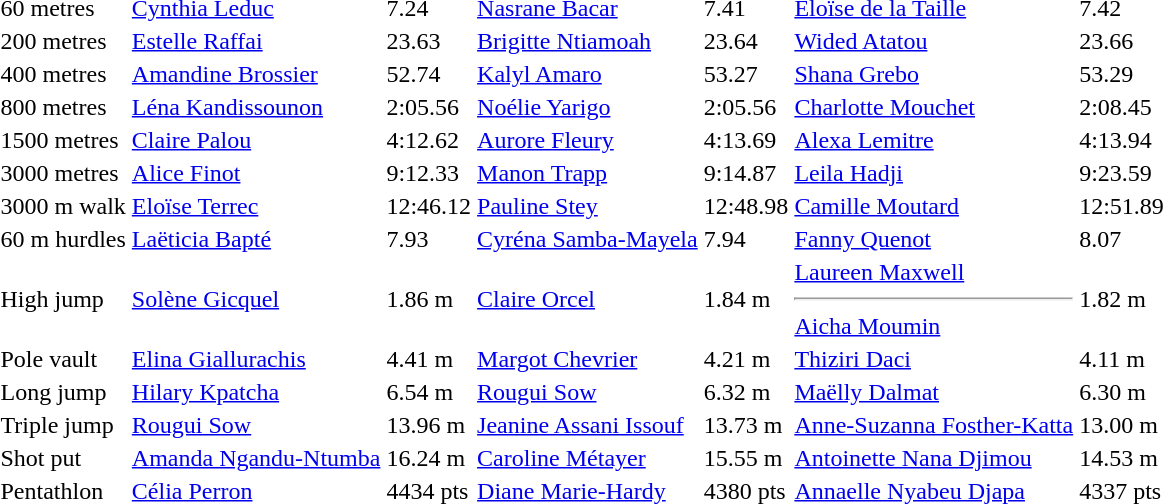<table>
<tr>
<td>60 metres</td>
<td><a href='#'>Cynthia Leduc</a></td>
<td>7.24</td>
<td><a href='#'>Nasrane Bacar</a></td>
<td>7.41</td>
<td><a href='#'>Eloïse de la Taille</a></td>
<td>7.42</td>
</tr>
<tr>
<td>200 metres</td>
<td><a href='#'>Estelle Raffai</a></td>
<td>23.63</td>
<td><a href='#'>Brigitte Ntiamoah</a></td>
<td>23.64</td>
<td><a href='#'>Wided Atatou</a></td>
<td>23.66</td>
</tr>
<tr>
<td>400 metres</td>
<td><a href='#'>Amandine Brossier</a></td>
<td>52.74</td>
<td><a href='#'>Kalyl Amaro</a></td>
<td>53.27</td>
<td><a href='#'>Shana Grebo</a></td>
<td>53.29</td>
</tr>
<tr>
<td>800 metres</td>
<td><a href='#'>Léna Kandissounon</a></td>
<td>2:05.56</td>
<td><a href='#'>Noélie Yarigo</a></td>
<td>2:05.56</td>
<td><a href='#'>Charlotte Mouchet</a></td>
<td>2:08.45</td>
</tr>
<tr>
<td>1500 metres</td>
<td><a href='#'>Claire Palou</a></td>
<td>4:12.62</td>
<td><a href='#'>Aurore Fleury</a></td>
<td>4:13.69</td>
<td><a href='#'>Alexa Lemitre</a></td>
<td>4:13.94</td>
</tr>
<tr>
<td>3000 metres</td>
<td><a href='#'>Alice Finot</a></td>
<td>9:12.33</td>
<td><a href='#'>Manon Trapp</a></td>
<td>9:14.87</td>
<td><a href='#'>Leila Hadji</a></td>
<td>9:23.59</td>
</tr>
<tr>
<td>3000 m walk</td>
<td><a href='#'>Eloïse Terrec</a></td>
<td>12:46.12</td>
<td><a href='#'>Pauline Stey</a></td>
<td>12:48.98</td>
<td><a href='#'>Camille Moutard</a></td>
<td>12:51.89</td>
</tr>
<tr>
<td>60 m hurdles</td>
<td><a href='#'>Laëticia Bapté</a></td>
<td>7.93</td>
<td><a href='#'>Cyréna Samba-Mayela</a></td>
<td>7.94</td>
<td><a href='#'>Fanny Quenot</a></td>
<td>8.07</td>
</tr>
<tr>
<td>High jump</td>
<td><a href='#'>Solène Gicquel</a></td>
<td>1.86 m</td>
<td><a href='#'>Claire Orcel</a></td>
<td>1.84 m</td>
<td><a href='#'>Laureen Maxwell</a><hr><a href='#'>Aicha Moumin</a></td>
<td>1.82 m</td>
</tr>
<tr>
<td>Pole vault</td>
<td><a href='#'>Elina Giallurachis</a></td>
<td>4.41 m</td>
<td><a href='#'>Margot Chevrier</a></td>
<td>4.21 m</td>
<td><a href='#'>Thiziri Daci</a></td>
<td>4.11 m</td>
</tr>
<tr>
<td>Long jump</td>
<td><a href='#'>Hilary Kpatcha</a></td>
<td>6.54 m</td>
<td><a href='#'>Rougui Sow</a></td>
<td>6.32 m</td>
<td><a href='#'>Maëlly Dalmat</a></td>
<td>6.30 m</td>
</tr>
<tr>
<td>Triple jump</td>
<td><a href='#'>Rougui Sow</a></td>
<td>13.96 m</td>
<td><a href='#'>Jeanine Assani Issouf</a></td>
<td>13.73 m</td>
<td><a href='#'>Anne-Suzanna Fosther-Katta</a></td>
<td>13.00 m</td>
</tr>
<tr>
<td>Shot put</td>
<td><a href='#'>Amanda Ngandu-Ntumba</a></td>
<td>16.24 m</td>
<td><a href='#'>Caroline Métayer</a></td>
<td>15.55 m</td>
<td><a href='#'>Antoinette Nana Djimou</a></td>
<td>14.53 m</td>
</tr>
<tr>
<td>Pentathlon</td>
<td><a href='#'>Célia Perron</a></td>
<td>4434 pts</td>
<td><a href='#'>Diane Marie-Hardy</a></td>
<td>4380 pts</td>
<td><a href='#'>Annaelle Nyabeu Djapa</a></td>
<td>4337 pts</td>
</tr>
</table>
